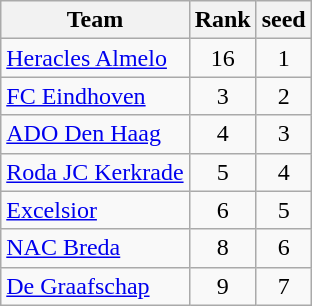<table class="wikitable" style="text-align: center;">
<tr>
<th>Team</th>
<th>Rank</th>
<th>seed</th>
</tr>
<tr>
<td style="text-align: left;"><a href='#'>Heracles Almelo</a></td>
<td>16</td>
<td>1</td>
</tr>
<tr>
<td style="text-align: left;"><a href='#'>FC Eindhoven</a></td>
<td>3</td>
<td>2</td>
</tr>
<tr>
<td style="text-align: left;"><a href='#'>ADO Den Haag</a></td>
<td>4</td>
<td>3</td>
</tr>
<tr>
<td style="text-align: left;"><a href='#'>Roda JC Kerkrade</a></td>
<td>5</td>
<td>4</td>
</tr>
<tr>
<td style="text-align: left;"><a href='#'>Excelsior</a></td>
<td>6</td>
<td>5</td>
</tr>
<tr>
<td style="text-align: left;"><a href='#'>NAC Breda</a></td>
<td>8</td>
<td>6</td>
</tr>
<tr>
<td style="text-align: left;"><a href='#'>De Graafschap</a></td>
<td>9</td>
<td>7</td>
</tr>
</table>
